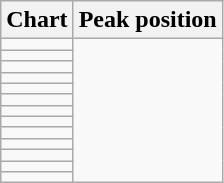<table class="wikitable sortable" border="1">
<tr>
<th>Chart</th>
<th>Peak position</th>
</tr>
<tr>
<td></td>
</tr>
<tr>
<td></td>
</tr>
<tr>
<td></td>
</tr>
<tr>
<td></td>
</tr>
<tr>
<td></td>
</tr>
<tr>
<td></td>
</tr>
<tr>
<td></td>
</tr>
<tr>
<td></td>
</tr>
<tr>
<td></td>
</tr>
<tr>
<td></td>
</tr>
<tr>
<td></td>
</tr>
<tr>
<td></td>
</tr>
<tr>
<td></td>
</tr>
</table>
